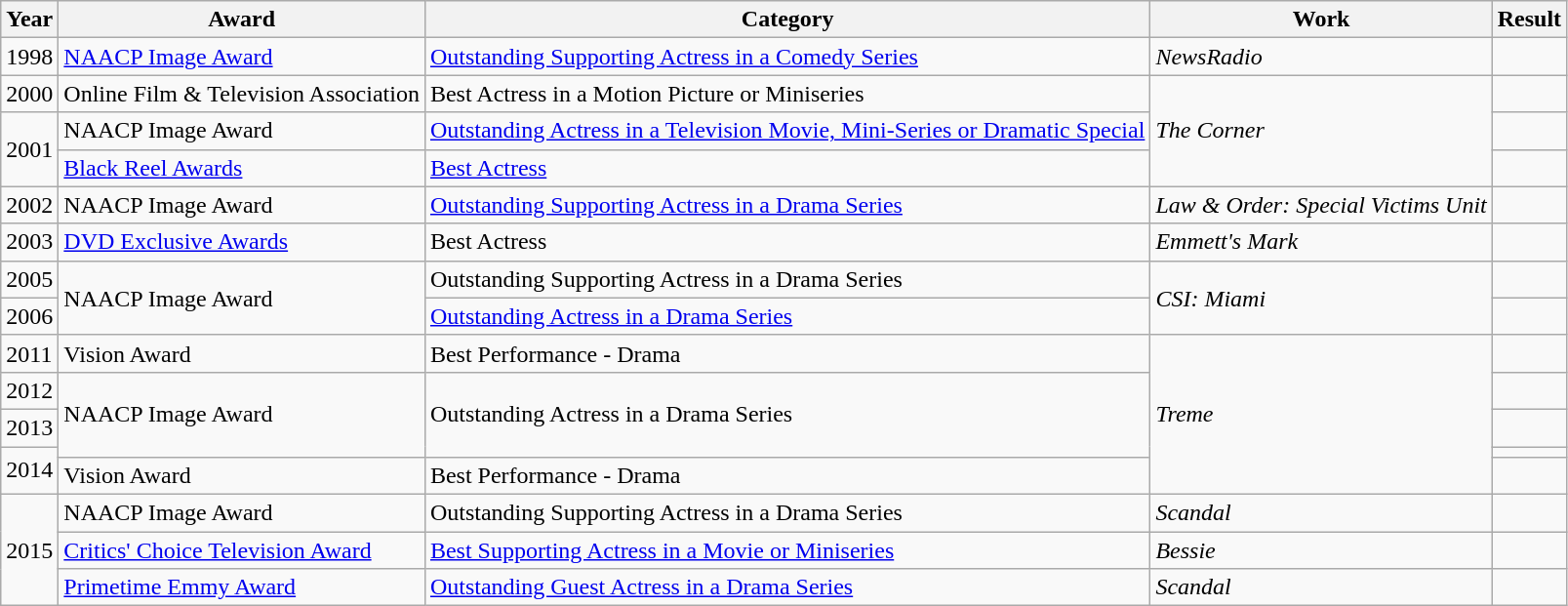<table class="wikitable">
<tr>
<th>Year</th>
<th>Award</th>
<th>Category</th>
<th>Work</th>
<th>Result</th>
</tr>
<tr>
<td>1998</td>
<td><a href='#'>NAACP Image Award</a></td>
<td><a href='#'>Outstanding Supporting Actress in a Comedy Series</a></td>
<td><em>NewsRadio</em></td>
<td></td>
</tr>
<tr>
<td>2000</td>
<td>Online Film & Television Association</td>
<td>Best Actress in a Motion Picture or Miniseries</td>
<td rowspan=3><em>The Corner</em></td>
<td></td>
</tr>
<tr>
<td rowspan=2>2001</td>
<td>NAACP Image Award</td>
<td><a href='#'>Outstanding Actress in a Television Movie, Mini-Series or Dramatic Special</a></td>
<td></td>
</tr>
<tr>
<td><a href='#'>Black Reel Awards</a></td>
<td><a href='#'>Best Actress</a></td>
<td></td>
</tr>
<tr>
<td>2002</td>
<td>NAACP Image Award</td>
<td><a href='#'>Outstanding Supporting Actress in a Drama Series</a></td>
<td><em>Law & Order: Special Victims Unit</em></td>
<td></td>
</tr>
<tr>
<td>2003</td>
<td><a href='#'>DVD Exclusive Awards</a></td>
<td>Best Actress</td>
<td><em>Emmett's Mark</em></td>
<td></td>
</tr>
<tr>
<td>2005</td>
<td rowspan=2>NAACP Image Award</td>
<td>Outstanding Supporting Actress in a Drama Series</td>
<td rowspan=2><em>CSI: Miami</em></td>
<td></td>
</tr>
<tr>
<td>2006</td>
<td><a href='#'>Outstanding Actress in a Drama Series</a></td>
<td></td>
</tr>
<tr>
<td>2011</td>
<td>Vision Award</td>
<td>Best Performance - Drama</td>
<td rowspan=5><em>Treme</em></td>
<td></td>
</tr>
<tr>
<td>2012</td>
<td rowspan=3>NAACP Image Award</td>
<td rowspan=3>Outstanding Actress in a Drama Series</td>
<td></td>
</tr>
<tr>
<td>2013</td>
<td></td>
</tr>
<tr>
<td rowspan=2>2014</td>
<td></td>
</tr>
<tr>
<td>Vision Award</td>
<td>Best Performance - Drama</td>
<td></td>
</tr>
<tr>
<td rowspan=3>2015</td>
<td>NAACP Image Award</td>
<td>Outstanding Supporting Actress in a Drama Series</td>
<td><em>Scandal</em></td>
<td></td>
</tr>
<tr>
<td><a href='#'>Critics' Choice Television Award</a></td>
<td><a href='#'>Best Supporting Actress in a Movie or Miniseries</a></td>
<td><em>Bessie</em></td>
<td></td>
</tr>
<tr>
<td><a href='#'>Primetime Emmy Award</a></td>
<td><a href='#'>Outstanding Guest Actress in a Drama Series</a></td>
<td><em>Scandal</em></td>
<td></td>
</tr>
</table>
